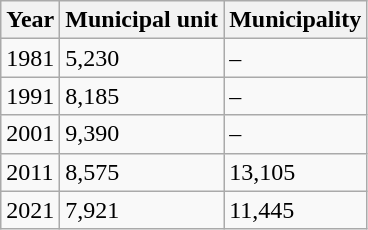<table class="wikitable">
<tr>
<th>Year</th>
<th>Municipal unit</th>
<th>Municipality</th>
</tr>
<tr>
<td>1981</td>
<td>5,230</td>
<td>–</td>
</tr>
<tr>
<td>1991</td>
<td>8,185</td>
<td>–</td>
</tr>
<tr>
<td>2001</td>
<td>9,390</td>
<td>–</td>
</tr>
<tr>
<td>2011</td>
<td>8,575</td>
<td>13,105</td>
</tr>
<tr>
<td>2021</td>
<td>7,921</td>
<td>11,445</td>
</tr>
</table>
